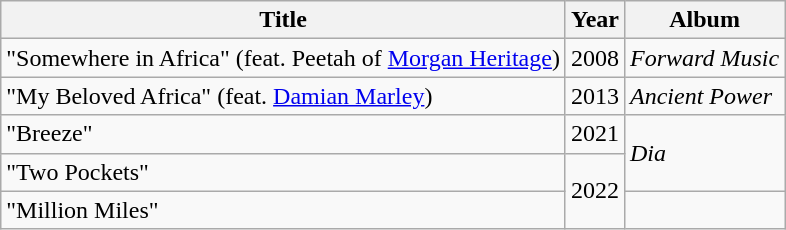<table class="wikitable">
<tr>
<th>Title</th>
<th>Year</th>
<th>Album</th>
</tr>
<tr>
<td>"Somewhere in Africa" (feat. Peetah of <a href='#'>Morgan Heritage</a>)</td>
<td>2008</td>
<td><em>Forward Music</em></td>
</tr>
<tr>
<td>"My Beloved Africa" (feat. <a href='#'>Damian Marley</a>)</td>
<td>2013</td>
<td><em>Ancient Power</em></td>
</tr>
<tr>
<td>"Breeze"</td>
<td>2021</td>
<td rowspan="2"><em>Dia</em></td>
</tr>
<tr>
<td>"Two Pockets"</td>
<td rowspan="2">2022</td>
</tr>
<tr>
<td>"Million Miles"</td>
<td></td>
</tr>
</table>
